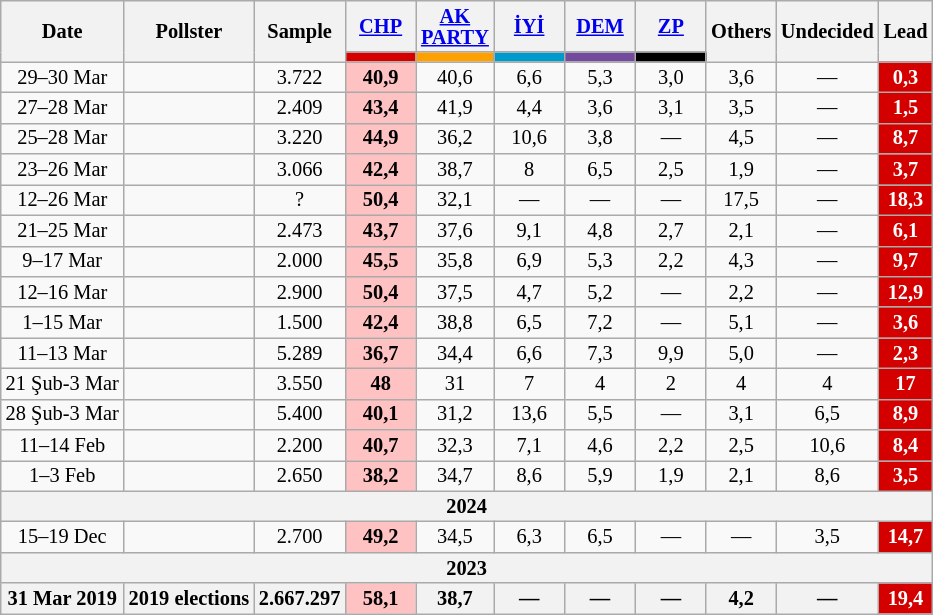<table class="wikitable mw-collapsible" style="text-align:center; font-size:85%; line-height:14px;">
<tr>
<th rowspan="2">Date</th>
<th rowspan="2">Pollster</th>
<th rowspan="2">Sample</th>
<th style="width:3em;"><a href='#'>CHP</a></th>
<th style="width:3em;"><a href='#'>AK PARTY</a></th>
<th style="width:3em;"><a href='#'>İYİ</a></th>
<th style="width:3em;"><a href='#'>DEM</a></th>
<th style="width:3em;"><a href='#'>ZP</a></th>
<th rowspan="2">Others</th>
<th rowspan="2">Undecided</th>
<th rowspan="2">Lead</th>
</tr>
<tr>
<th style="background:#d40000;"></th>
<th style="background:#fda000;"></th>
<th style="background:#0099cc;"></th>
<th style="background:#734B9C;"></th>
<th style="background:#000000;"></th>
</tr>
<tr>
<td>29–30 Mar</td>
<td></td>
<td>3.722</td>
<td style="background:#FFC2C2"><strong>40,9</strong></td>
<td>40,6</td>
<td>6,6</td>
<td>5,3</td>
<td>3,0</td>
<td>3,6</td>
<td>—</td>
<th style="background:#d40000; color:white;">0,3</th>
</tr>
<tr>
<td>27–28 Mar</td>
<td></td>
<td>2.409</td>
<td style="background:#FFC2C2"><strong>43,4</strong></td>
<td>41,9</td>
<td>4,4</td>
<td>3,6</td>
<td>3,1</td>
<td>3,5</td>
<td>—</td>
<th style="background:#d40000; color:white;">1,5</th>
</tr>
<tr>
<td>25–28 Mar</td>
<td></td>
<td>3.220</td>
<td style="background:#FFC2C2"><strong>44,9</strong></td>
<td>36,2</td>
<td>10,6</td>
<td>3,8</td>
<td>—</td>
<td>4,5</td>
<td>—</td>
<th style="background:#d40000; color:white;">8,7</th>
</tr>
<tr>
<td>23–26 Mar</td>
<td></td>
<td>3.066</td>
<td style="background:#FFC2C2"><strong>42,4</strong></td>
<td>38,7</td>
<td>8</td>
<td>6,5</td>
<td>2,5</td>
<td>1,9</td>
<td>—</td>
<th style="background:#d40000; color:white;">3,7</th>
</tr>
<tr>
<td>12–26 Mar</td>
<td></td>
<td>?</td>
<td style="background:#FFC2C2"><strong>50,4</strong></td>
<td>32,1</td>
<td>—</td>
<td>—</td>
<td>—</td>
<td>17,5</td>
<td>—</td>
<th style="background:#d40000; color:white;">18,3</th>
</tr>
<tr>
<td>21–25 Mar</td>
<td></td>
<td>2.473</td>
<td style="background:#FFC2C2"><strong>43,7</strong></td>
<td>37,6</td>
<td>9,1</td>
<td>4,8</td>
<td>2,7</td>
<td>2,1</td>
<td>—</td>
<th style="background:#d40000; color:white;">6,1</th>
</tr>
<tr>
<td>9–17 Mar</td>
<td></td>
<td>2.000</td>
<td style="background:#FFC2C2"><strong>45,5</strong></td>
<td>35,8</td>
<td>6,9</td>
<td>5,3</td>
<td>2,2</td>
<td>4,3</td>
<td>—</td>
<th style="background:#d40000; color:white;">9,7</th>
</tr>
<tr>
<td>12–16 Mar</td>
<td></td>
<td>2.900</td>
<td style="background:#FFC2C2"><strong>50,4</strong></td>
<td>37,5</td>
<td>4,7</td>
<td>5,2</td>
<td>—</td>
<td>2,2</td>
<td>—</td>
<th style="background:#d40000; color:white;">12,9</th>
</tr>
<tr>
<td>1–15 Mar</td>
<td></td>
<td>1.500</td>
<td style="background:#FFC2C2"><strong>42,4</strong></td>
<td>38,8</td>
<td>6,5</td>
<td>7,2</td>
<td>—</td>
<td>5,1</td>
<td>—</td>
<th style="background:#d40000; color:white;">3,6</th>
</tr>
<tr>
<td>11–13 Mar</td>
<td></td>
<td>5.289</td>
<td style="background:#FFC2C2"><strong>36,7</strong></td>
<td>34,4</td>
<td>6,6</td>
<td>7,3</td>
<td>9,9</td>
<td>5,0</td>
<td>—</td>
<th style="background:#d40000; color:white;">2,3</th>
</tr>
<tr>
<td>21 Şub-3 Mar</td>
<td></td>
<td>3.550</td>
<td style="background:#FFC2C2"><strong>48</strong></td>
<td>31</td>
<td>7</td>
<td>4</td>
<td>2</td>
<td>4</td>
<td>4</td>
<th style="background:#d40000; color:white;">17</th>
</tr>
<tr>
<td>28 Şub-3 Mar</td>
<td></td>
<td>5.400</td>
<td style="background:#FFC2C2"><strong>40,1</strong></td>
<td>31,2</td>
<td>13,6</td>
<td>5,5</td>
<td>—</td>
<td>3,1</td>
<td>6,5</td>
<th style="background:#d40000; color:white;">8,9</th>
</tr>
<tr>
<td>11–14 Feb</td>
<td></td>
<td>2.200</td>
<td style="background:#FFC2C2"><strong>40,7</strong></td>
<td>32,3</td>
<td>7,1</td>
<td>4,6</td>
<td>2,2</td>
<td>2,5</td>
<td>10,6</td>
<th style="background:#d40000; color:white;">8,4</th>
</tr>
<tr>
<td>1–3 Feb</td>
<td></td>
<td>2.650</td>
<td style="background:#FFC2C2"><strong>38,2</strong></td>
<td>34,7</td>
<td>8,6</td>
<td>5,9</td>
<td>1,9</td>
<td>2,1</td>
<td>8,6</td>
<th style="background:#d40000; color:white;">3,5</th>
</tr>
<tr>
<th colspan="11">2024</th>
</tr>
<tr>
<td>15–19 Dec</td>
<td></td>
<td>2.700</td>
<td style="background:#FFC2C2"><strong>49,2</strong></td>
<td>34,5</td>
<td>6,3</td>
<td>6,5</td>
<td>—</td>
<td>—</td>
<td>3,5</td>
<th style="background:#d40000; color:white;">14,7</th>
</tr>
<tr>
<th colspan="11">2023</th>
</tr>
<tr>
<th>31 Mar 2019</th>
<th>2019 elections</th>
<th>2.667.297</th>
<th style="background:#FFC2C2"><strong>58,1</strong></th>
<th>38,7</th>
<th>—</th>
<th>—</th>
<th>—</th>
<th>4,2</th>
<th>—</th>
<th style="background:#d40000; color:white;">19,4</th>
</tr>
</table>
